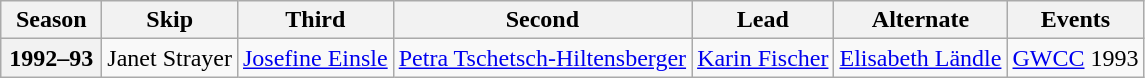<table class="wikitable">
<tr>
<th scope="col" width=60>Season</th>
<th scope="col">Skip</th>
<th scope="col">Third</th>
<th scope="col">Second</th>
<th scope="col">Lead</th>
<th scope="col">Alternate</th>
<th scope="col">Events</th>
</tr>
<tr>
<th scope="row">1992–93</th>
<td>Janet Strayer</td>
<td><a href='#'>Josefine Einsle</a></td>
<td><a href='#'>Petra Tschetsch-Hiltensberger</a></td>
<td><a href='#'>Karin Fischer</a></td>
<td><a href='#'>Elisabeth Ländle</a></td>
<td><a href='#'>GWCC</a> 1993 <br> </td>
</tr>
</table>
